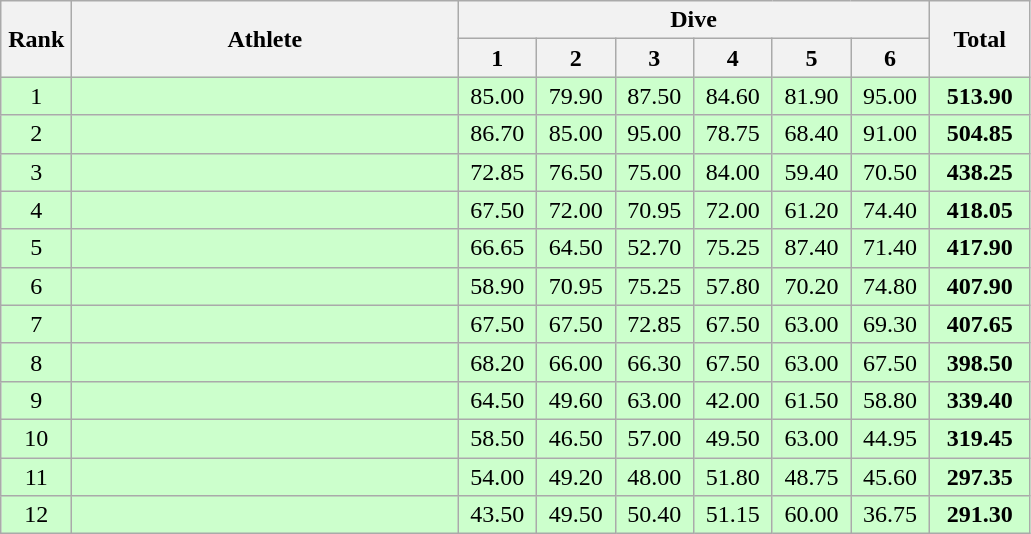<table class=wikitable style="text-align:center">
<tr>
<th rowspan="2" width=40>Rank</th>
<th rowspan="2" width=250>Athlete</th>
<th colspan="6">Dive</th>
<th rowspan="2" width=60>Total</th>
</tr>
<tr>
<th width=45>1</th>
<th width=45>2</th>
<th width=45>3</th>
<th width=45>4</th>
<th width=45>5</th>
<th width=45>6</th>
</tr>
<tr bgcolor="ccffcc">
<td>1</td>
<td align=left></td>
<td>85.00</td>
<td>79.90</td>
<td>87.50</td>
<td>84.60</td>
<td>81.90</td>
<td>95.00</td>
<td><strong>513.90</strong></td>
</tr>
<tr bgcolor="ccffcc">
<td>2</td>
<td align=left></td>
<td>86.70</td>
<td>85.00</td>
<td>95.00</td>
<td>78.75</td>
<td>68.40</td>
<td>91.00</td>
<td><strong>504.85</strong></td>
</tr>
<tr bgcolor="ccffcc">
<td>3</td>
<td align=left></td>
<td>72.85</td>
<td>76.50</td>
<td>75.00</td>
<td>84.00</td>
<td>59.40</td>
<td>70.50</td>
<td><strong>438.25</strong></td>
</tr>
<tr bgcolor="ccffcc">
<td>4</td>
<td align=left></td>
<td>67.50</td>
<td>72.00</td>
<td>70.95</td>
<td>72.00</td>
<td>61.20</td>
<td>74.40</td>
<td><strong>418.05</strong></td>
</tr>
<tr bgcolor="ccffcc">
<td>5</td>
<td align=left></td>
<td>66.65</td>
<td>64.50</td>
<td>52.70</td>
<td>75.25</td>
<td>87.40</td>
<td>71.40</td>
<td><strong>417.90</strong></td>
</tr>
<tr bgcolor="ccffcc">
<td>6</td>
<td align=left></td>
<td>58.90</td>
<td>70.95</td>
<td>75.25</td>
<td>57.80</td>
<td>70.20</td>
<td>74.80</td>
<td><strong>407.90</strong></td>
</tr>
<tr bgcolor="ccffcc">
<td>7</td>
<td align=left></td>
<td>67.50</td>
<td>67.50</td>
<td>72.85</td>
<td>67.50</td>
<td>63.00</td>
<td>69.30</td>
<td><strong>407.65</strong></td>
</tr>
<tr bgcolor="ccffcc">
<td>8</td>
<td align=left></td>
<td>68.20</td>
<td>66.00</td>
<td>66.30</td>
<td>67.50</td>
<td>63.00</td>
<td>67.50</td>
<td><strong>398.50</strong></td>
</tr>
<tr bgcolor="ccffcc">
<td>9</td>
<td align=left></td>
<td>64.50</td>
<td>49.60</td>
<td>63.00</td>
<td>42.00</td>
<td>61.50</td>
<td>58.80</td>
<td><strong>339.40</strong></td>
</tr>
<tr bgcolor="ccffcc">
<td>10</td>
<td align=left></td>
<td>58.50</td>
<td>46.50</td>
<td>57.00</td>
<td>49.50</td>
<td>63.00</td>
<td>44.95</td>
<td><strong>319.45</strong></td>
</tr>
<tr bgcolor="ccffcc">
<td>11</td>
<td align=left></td>
<td>54.00</td>
<td>49.20</td>
<td>48.00</td>
<td>51.80</td>
<td>48.75</td>
<td>45.60</td>
<td><strong>297.35</strong></td>
</tr>
<tr bgcolor="ccffcc">
<td>12</td>
<td align=left></td>
<td>43.50</td>
<td>49.50</td>
<td>50.40</td>
<td>51.15</td>
<td>60.00</td>
<td>36.75</td>
<td><strong>291.30</strong></td>
</tr>
</table>
